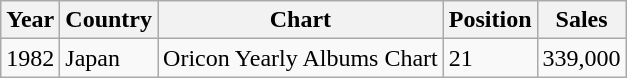<table class="wikitable">
<tr>
<th>Year</th>
<th>Country</th>
<th>Chart</th>
<th>Position</th>
<th>Sales</th>
</tr>
<tr>
<td>1982</td>
<td>Japan</td>
<td>Oricon Yearly Albums Chart</td>
<td>21</td>
<td>339,000</td>
</tr>
</table>
